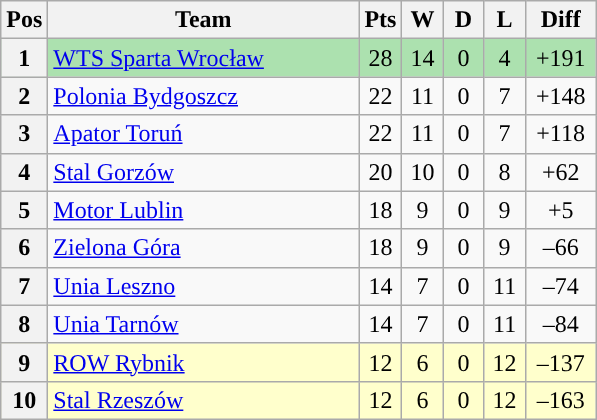<table class="wikitable" style="font-size: 100%">
<tr>
<th width=20>Pos</th>
<th width=200>Team</th>
<th width=20>Pts</th>
<th width=20>W</th>
<th width=20>D</th>
<th width=20>L</th>
<th width=40>Diff</th>
</tr>
<tr align=center style="background:#ACE1AF;">
<th>1</th>
<td align=left><a href='#'>WTS Sparta Wrocław</a></td>
<td>28</td>
<td>14</td>
<td>0</td>
<td>4</td>
<td>+191</td>
</tr>
<tr align=center>
<th>2</th>
<td align=left><a href='#'>Polonia Bydgoszcz</a></td>
<td>22</td>
<td>11</td>
<td>0</td>
<td>7</td>
<td>+148</td>
</tr>
<tr align=center>
<th>3</th>
<td align=left><a href='#'>Apator Toruń</a></td>
<td>22</td>
<td>11</td>
<td>0</td>
<td>7</td>
<td>+118</td>
</tr>
<tr align=center>
<th>4</th>
<td align=left><a href='#'>Stal Gorzów</a></td>
<td>20</td>
<td>10</td>
<td>0</td>
<td>8</td>
<td>+62</td>
</tr>
<tr align=center>
<th>5</th>
<td align=left><a href='#'>Motor Lublin</a></td>
<td>18</td>
<td>9</td>
<td>0</td>
<td>9</td>
<td>+5</td>
</tr>
<tr align=center>
<th>6</th>
<td align=left><a href='#'>Zielona Góra</a></td>
<td>18</td>
<td>9</td>
<td>0</td>
<td>9</td>
<td>–66</td>
</tr>
<tr align=center>
<th>7</th>
<td align=left><a href='#'>Unia Leszno</a></td>
<td>14</td>
<td>7</td>
<td>0</td>
<td>11</td>
<td>–74</td>
</tr>
<tr align=center>
<th>8</th>
<td align=left><a href='#'>Unia Tarnów</a></td>
<td>14</td>
<td>7</td>
<td>0</td>
<td>11</td>
<td>–84</td>
</tr>
<tr align=center style="background: #ffffcc;">
<th>9</th>
<td align=left><a href='#'>ROW Rybnik</a></td>
<td>12</td>
<td>6</td>
<td>0</td>
<td>12</td>
<td>–137</td>
</tr>
<tr align=center style="background: #ffffcc;">
<th>10</th>
<td align=left><a href='#'>Stal Rzeszów</a></td>
<td>12</td>
<td>6</td>
<td>0</td>
<td>12</td>
<td>–163</td>
</tr>
</table>
